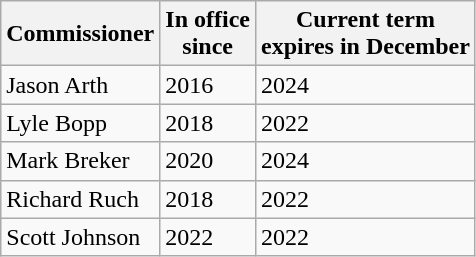<table class="wikitable sortable">
<tr>
<th>Commissioner</th>
<th>In office<br>since</th>
<th>Current term<br>expires in December</th>
</tr>
<tr>
<td>Jason Arth</td>
<td>2016</td>
<td>2024</td>
</tr>
<tr>
<td>Lyle Bopp</td>
<td>2018</td>
<td>2022</td>
</tr>
<tr>
<td>Mark Breker</td>
<td>2020</td>
<td>2024</td>
</tr>
<tr>
<td>Richard Ruch</td>
<td>2018</td>
<td>2022</td>
</tr>
<tr>
<td>Scott Johnson</td>
<td>2022</td>
<td>2022</td>
</tr>
</table>
